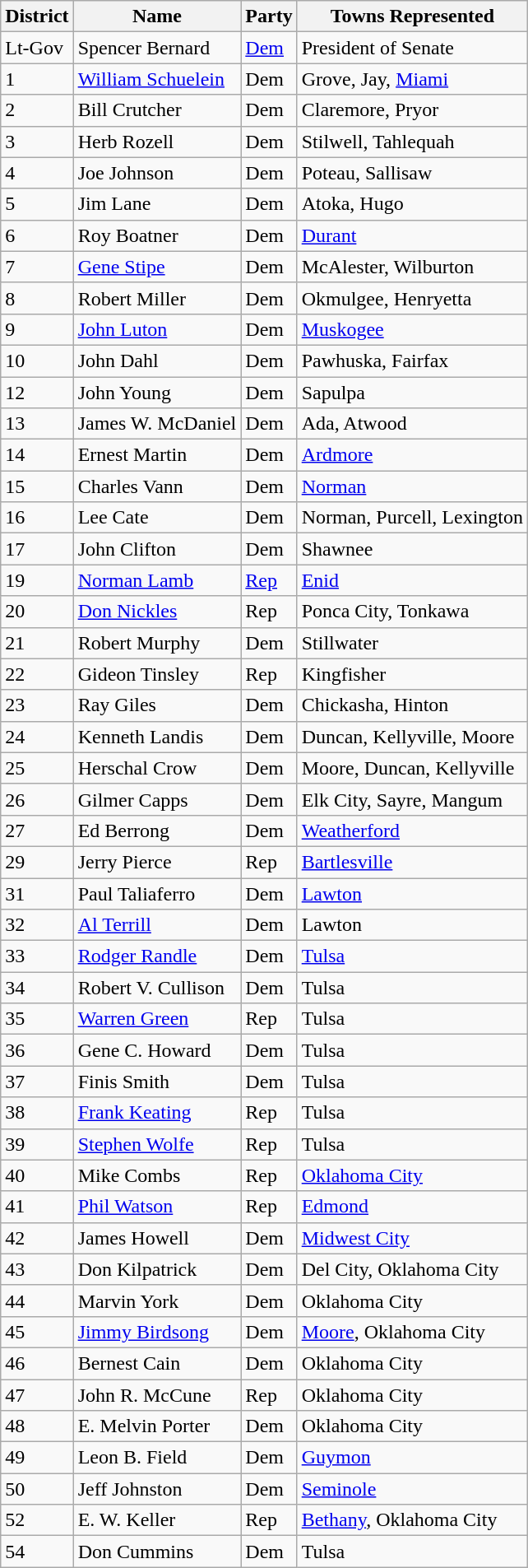<table class="wikitable sortable">
<tr>
<th>District</th>
<th>Name</th>
<th>Party</th>
<th>Towns Represented</th>
</tr>
<tr>
<td>Lt-Gov</td>
<td>Spencer Bernard</td>
<td><a href='#'>Dem</a></td>
<td>President of Senate</td>
</tr>
<tr>
<td>1</td>
<td><a href='#'>William Schuelein</a></td>
<td>Dem</td>
<td>Grove, Jay, <a href='#'>Miami</a></td>
</tr>
<tr>
<td>2</td>
<td>Bill Crutcher</td>
<td>Dem</td>
<td>Claremore, Pryor</td>
</tr>
<tr>
<td>3</td>
<td>Herb Rozell</td>
<td>Dem</td>
<td>Stilwell, Tahlequah</td>
</tr>
<tr>
<td>4</td>
<td>Joe Johnson</td>
<td>Dem</td>
<td>Poteau, Sallisaw</td>
</tr>
<tr>
<td>5</td>
<td>Jim Lane</td>
<td>Dem</td>
<td>Atoka, Hugo</td>
</tr>
<tr>
<td>6</td>
<td>Roy Boatner</td>
<td>Dem</td>
<td><a href='#'>Durant</a></td>
</tr>
<tr>
<td>7</td>
<td><a href='#'>Gene Stipe</a></td>
<td>Dem</td>
<td>McAlester, Wilburton</td>
</tr>
<tr>
<td>8</td>
<td>Robert Miller</td>
<td>Dem</td>
<td>Okmulgee, Henryetta</td>
</tr>
<tr>
<td>9</td>
<td><a href='#'>John Luton</a></td>
<td>Dem</td>
<td><a href='#'>Muskogee</a></td>
</tr>
<tr>
<td>10</td>
<td>John Dahl</td>
<td>Dem</td>
<td>Pawhuska, Fairfax</td>
</tr>
<tr>
<td>12</td>
<td>John Young</td>
<td>Dem</td>
<td>Sapulpa</td>
</tr>
<tr>
<td>13</td>
<td>James W. McDaniel</td>
<td>Dem</td>
<td>Ada, Atwood</td>
</tr>
<tr>
<td>14</td>
<td>Ernest Martin</td>
<td>Dem</td>
<td><a href='#'>Ardmore</a></td>
</tr>
<tr>
<td>15</td>
<td>Charles Vann</td>
<td>Dem</td>
<td><a href='#'>Norman</a></td>
</tr>
<tr>
<td>16</td>
<td>Lee Cate</td>
<td>Dem</td>
<td>Norman, Purcell, Lexington</td>
</tr>
<tr>
<td>17</td>
<td>John Clifton</td>
<td>Dem</td>
<td>Shawnee</td>
</tr>
<tr>
<td>19</td>
<td><a href='#'>Norman Lamb</a></td>
<td><a href='#'>Rep</a></td>
<td><a href='#'>Enid</a></td>
</tr>
<tr>
<td>20</td>
<td><a href='#'>Don Nickles</a></td>
<td>Rep</td>
<td>Ponca City, Tonkawa</td>
</tr>
<tr>
<td>21</td>
<td>Robert Murphy</td>
<td>Dem</td>
<td>Stillwater</td>
</tr>
<tr>
<td>22</td>
<td>Gideon Tinsley</td>
<td>Rep</td>
<td>Kingfisher</td>
</tr>
<tr>
<td>23</td>
<td>Ray Giles</td>
<td>Dem</td>
<td>Chickasha, Hinton</td>
</tr>
<tr>
<td>24</td>
<td>Kenneth Landis</td>
<td>Dem</td>
<td>Duncan, Kellyville, Moore</td>
</tr>
<tr>
<td>25</td>
<td>Herschal Crow</td>
<td>Dem</td>
<td>Moore, Duncan, Kellyville</td>
</tr>
<tr>
<td>26</td>
<td>Gilmer Capps</td>
<td>Dem</td>
<td>Elk City, Sayre, Mangum</td>
</tr>
<tr>
<td>27</td>
<td>Ed Berrong</td>
<td>Dem</td>
<td><a href='#'>Weatherford</a></td>
</tr>
<tr>
<td>29</td>
<td>Jerry Pierce</td>
<td>Rep</td>
<td><a href='#'>Bartlesville</a></td>
</tr>
<tr>
<td>31</td>
<td>Paul Taliaferro</td>
<td>Dem</td>
<td><a href='#'>Lawton</a></td>
</tr>
<tr>
<td>32</td>
<td><a href='#'>Al Terrill</a></td>
<td>Dem</td>
<td>Lawton</td>
</tr>
<tr>
<td>33</td>
<td><a href='#'>Rodger Randle</a></td>
<td>Dem</td>
<td><a href='#'>Tulsa</a></td>
</tr>
<tr>
<td>34</td>
<td>Robert V. Cullison</td>
<td>Dem</td>
<td>Tulsa</td>
</tr>
<tr>
<td>35</td>
<td><a href='#'>Warren Green</a></td>
<td>Rep</td>
<td>Tulsa</td>
</tr>
<tr>
<td>36</td>
<td>Gene C. Howard</td>
<td>Dem</td>
<td>Tulsa</td>
</tr>
<tr>
<td>37</td>
<td>Finis Smith</td>
<td>Dem</td>
<td>Tulsa</td>
</tr>
<tr>
<td>38</td>
<td><a href='#'>Frank Keating</a></td>
<td>Rep</td>
<td>Tulsa</td>
</tr>
<tr>
<td>39</td>
<td><a href='#'>Stephen Wolfe</a></td>
<td>Rep</td>
<td>Tulsa</td>
</tr>
<tr>
<td>40</td>
<td>Mike Combs</td>
<td>Rep</td>
<td><a href='#'>Oklahoma City</a></td>
</tr>
<tr>
<td>41</td>
<td><a href='#'>Phil Watson</a></td>
<td>Rep</td>
<td><a href='#'>Edmond</a></td>
</tr>
<tr>
<td>42</td>
<td>James Howell</td>
<td>Dem</td>
<td><a href='#'>Midwest City</a></td>
</tr>
<tr>
<td>43</td>
<td>Don Kilpatrick</td>
<td>Dem</td>
<td>Del City, Oklahoma City</td>
</tr>
<tr>
<td>44</td>
<td>Marvin York</td>
<td>Dem</td>
<td>Oklahoma City</td>
</tr>
<tr>
<td>45</td>
<td><a href='#'>Jimmy Birdsong</a></td>
<td>Dem</td>
<td><a href='#'>Moore</a>, Oklahoma City</td>
</tr>
<tr>
<td>46</td>
<td>Bernest Cain</td>
<td>Dem</td>
<td>Oklahoma City</td>
</tr>
<tr>
<td>47</td>
<td>John R. McCune</td>
<td>Rep</td>
<td>Oklahoma City</td>
</tr>
<tr>
<td>48</td>
<td>E. Melvin Porter</td>
<td>Dem</td>
<td>Oklahoma City</td>
</tr>
<tr>
<td>49</td>
<td>Leon B. Field</td>
<td>Dem</td>
<td><a href='#'>Guymon</a></td>
</tr>
<tr>
<td>50</td>
<td>Jeff Johnston</td>
<td>Dem</td>
<td><a href='#'>Seminole</a></td>
</tr>
<tr>
<td>52</td>
<td>E. W. Keller</td>
<td>Rep</td>
<td><a href='#'>Bethany</a>, Oklahoma City</td>
</tr>
<tr>
<td>54</td>
<td>Don Cummins</td>
<td>Dem</td>
<td>Tulsa</td>
</tr>
</table>
